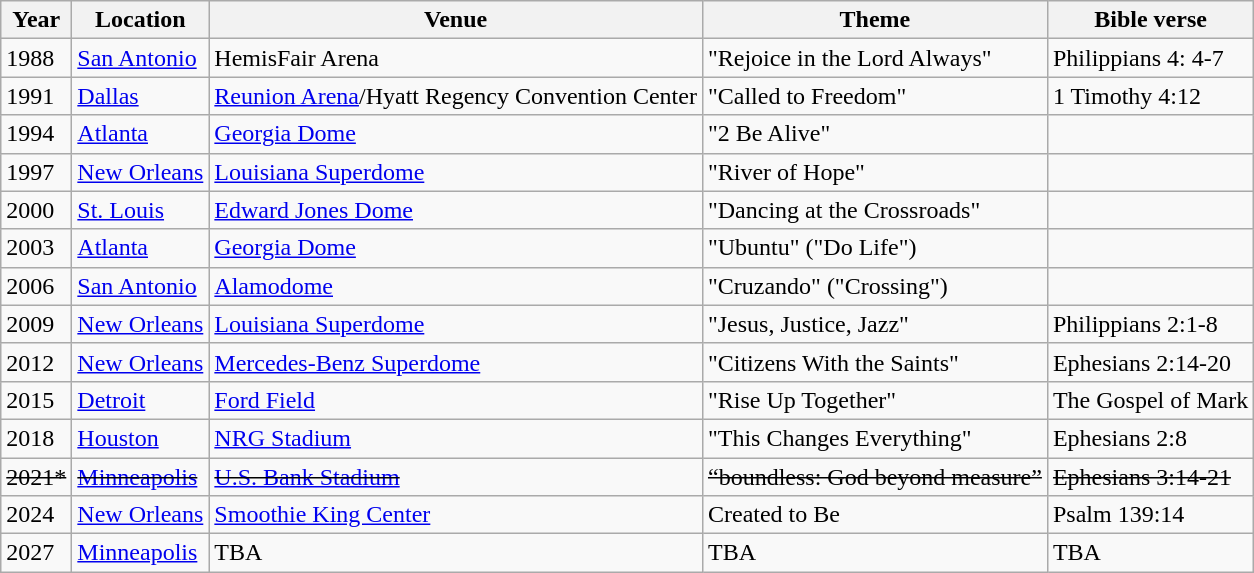<table class="wikitable">
<tr>
<th>Year</th>
<th>Location</th>
<th>Venue</th>
<th>Theme</th>
<th>Bible verse</th>
</tr>
<tr>
<td>1988</td>
<td><a href='#'>San Antonio</a></td>
<td>HemisFair Arena</td>
<td>"Rejoice in the Lord Always"</td>
<td>Philippians 4: 4-7</td>
</tr>
<tr>
<td>1991</td>
<td><a href='#'>Dallas</a></td>
<td><a href='#'>Reunion Arena</a>/Hyatt Regency Convention Center</td>
<td>"Called to Freedom"</td>
<td>1 Timothy 4:12</td>
</tr>
<tr>
<td>1994</td>
<td><a href='#'>Atlanta</a></td>
<td><a href='#'>Georgia Dome</a></td>
<td>"2 Be Alive"</td>
<td></td>
</tr>
<tr>
<td>1997</td>
<td><a href='#'>New Orleans</a></td>
<td><a href='#'>Louisiana Superdome</a></td>
<td>"River of Hope"</td>
<td></td>
</tr>
<tr>
<td>2000</td>
<td><a href='#'>St. Louis</a></td>
<td><a href='#'>Edward Jones Dome</a></td>
<td>"Dancing at the Crossroads"</td>
<td></td>
</tr>
<tr>
<td>2003</td>
<td><a href='#'>Atlanta</a></td>
<td><a href='#'>Georgia Dome</a></td>
<td>"Ubuntu" ("Do Life")</td>
<td></td>
</tr>
<tr>
<td>2006</td>
<td><a href='#'>San Antonio</a></td>
<td><a href='#'>Alamodome</a></td>
<td>"Cruzando" ("Crossing")</td>
<td></td>
</tr>
<tr>
<td>2009</td>
<td><a href='#'>New Orleans</a></td>
<td><a href='#'>Louisiana Superdome</a></td>
<td>"Jesus, Justice, Jazz"</td>
<td>Philippians 2:1-8</td>
</tr>
<tr>
<td>2012</td>
<td><a href='#'>New Orleans</a></td>
<td><a href='#'>Mercedes-Benz Superdome</a></td>
<td>"Citizens With the Saints"</td>
<td>Ephesians 2:14-20</td>
</tr>
<tr>
<td>2015</td>
<td><a href='#'>Detroit</a></td>
<td><a href='#'>Ford Field</a></td>
<td>"Rise Up Together"</td>
<td>The Gospel of Mark</td>
</tr>
<tr>
<td>2018</td>
<td><a href='#'>Houston</a></td>
<td><a href='#'>NRG Stadium</a></td>
<td>"This Changes Everything"</td>
<td>Ephesians 2:8</td>
</tr>
<tr>
<td><s>2021*</s></td>
<td><s><a href='#'>Minneapolis</a></s></td>
<td><s><a href='#'>U.S. Bank Stadium</a></s></td>
<td><s>“boundless: God beyond measure”</s></td>
<td><s>Ephesians 3:14-21</s></td>
</tr>
<tr>
<td>2024</td>
<td><a href='#'>New Orleans</a></td>
<td><a href='#'>Smoothie King Center</a></td>
<td>Created to Be</td>
<td>Psalm 139:14</td>
</tr>
<tr>
<td>2027</td>
<td><a href='#'>Minneapolis</a></td>
<td>TBA</td>
<td>TBA</td>
<td>TBA</td>
</tr>
</table>
